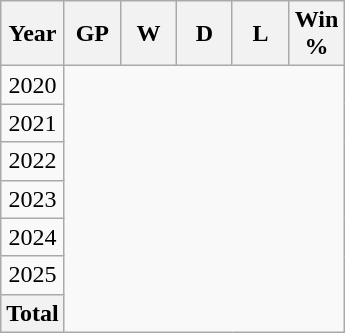<table class="wikitable" style="text-align: center">
<tr>
<th>Year</th>
<th width="30">GP</th>
<th width="30">W</th>
<th width="30">D</th>
<th width="30">L</th>
<th width="30">Win %</th>
</tr>
<tr>
<td>2020<br></td>
</tr>
<tr>
<td>2021<br></td>
</tr>
<tr>
<td>2022<br></td>
</tr>
<tr>
<td>2023<br></td>
</tr>
<tr>
<td>2024<br></td>
</tr>
<tr>
<td>2025<br></td>
</tr>
<tr>
<th>Total<br></th>
</tr>
</table>
